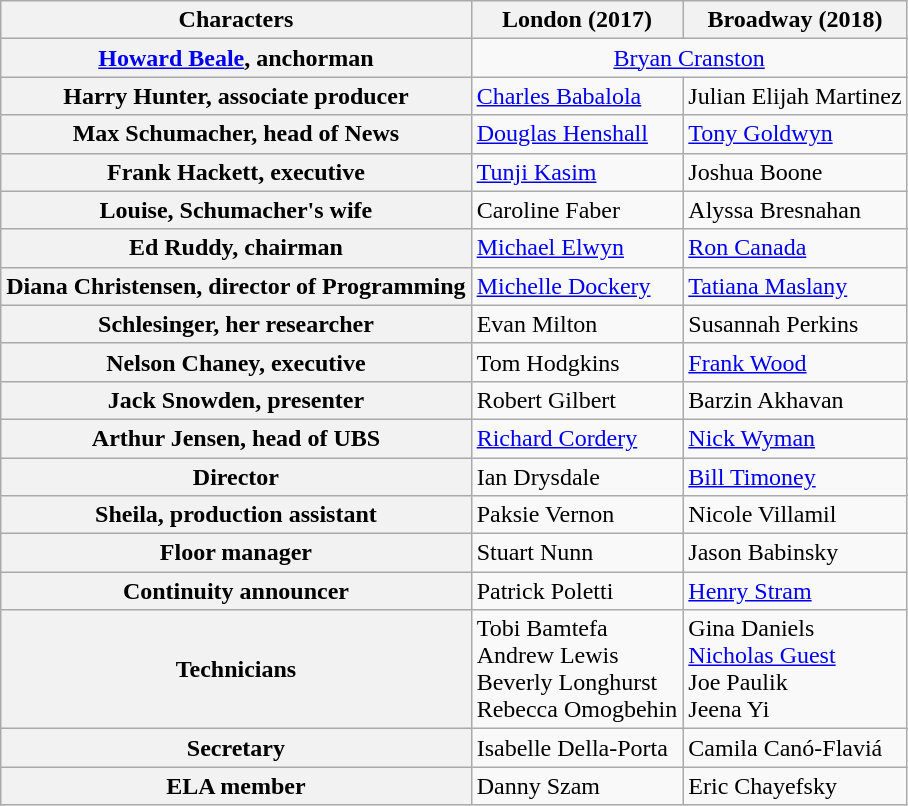<table class="wikitable">
<tr>
<th scope="col">Characters</th>
<th scope="col">London (2017)</th>
<th>Broadway (2018)</th>
</tr>
<tr>
<th scope="row"><a href='#'>Howard Beale</a>, anchorman</th>
<td colspan="2" align="center"><a href='#'>Bryan Cranston</a></td>
</tr>
<tr>
<th>Harry Hunter, associate producer</th>
<td><a href='#'>Charles Babalola</a></td>
<td>Julian Elijah Martinez</td>
</tr>
<tr>
<th>Max Schumacher, head of News</th>
<td><a href='#'>Douglas Henshall</a></td>
<td><a href='#'>Tony Goldwyn</a></td>
</tr>
<tr>
<th>Frank Hackett, executive</th>
<td><a href='#'>Tunji Kasim</a></td>
<td>Joshua Boone</td>
</tr>
<tr>
<th>Louise, Schumacher's wife</th>
<td>Caroline Faber</td>
<td>Alyssa Bresnahan</td>
</tr>
<tr>
<th>Ed Ruddy, chairman</th>
<td><a href='#'>Michael Elwyn</a></td>
<td><a href='#'>Ron Canada</a></td>
</tr>
<tr>
<th>Diana Christensen, director of Programming</th>
<td><a href='#'>Michelle Dockery</a></td>
<td><a href='#'>Tatiana Maslany</a></td>
</tr>
<tr>
<th>Schlesinger, her researcher</th>
<td>Evan Milton</td>
<td>Susannah Perkins</td>
</tr>
<tr>
<th>Nelson Chaney, executive</th>
<td>Tom Hodgkins</td>
<td><a href='#'>Frank Wood</a></td>
</tr>
<tr>
<th>Jack Snowden, presenter</th>
<td>Robert Gilbert</td>
<td>Barzin Akhavan</td>
</tr>
<tr>
<th>Arthur Jensen, head of UBS</th>
<td><a href='#'>Richard Cordery</a></td>
<td><a href='#'>Nick Wyman</a></td>
</tr>
<tr>
<th>Director</th>
<td>Ian Drysdale</td>
<td><a href='#'>Bill Timoney</a></td>
</tr>
<tr>
<th>Sheila, production assistant</th>
<td>Paksie Vernon</td>
<td>Nicole Villamil</td>
</tr>
<tr>
<th>Floor manager</th>
<td>Stuart Nunn</td>
<td>Jason Babinsky</td>
</tr>
<tr>
<th>Continuity announcer</th>
<td>Patrick Poletti</td>
<td><a href='#'>Henry Stram</a></td>
</tr>
<tr>
<th>Technicians</th>
<td>Tobi Bamtefa<br>Andrew Lewis<br>Beverly Longhurst<br>Rebecca Omogbehin</td>
<td>Gina Daniels<br><a href='#'>Nicholas Guest</a><br>Joe Paulik<br>Jeena Yi</td>
</tr>
<tr>
<th>Secretary</th>
<td>Isabelle Della-Porta</td>
<td>Camila Canó-Flaviá</td>
</tr>
<tr>
<th>ELA member</th>
<td>Danny Szam</td>
<td>Eric Chayefsky</td>
</tr>
</table>
